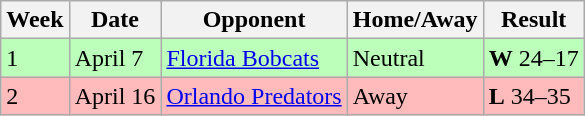<table class="wikitable">
<tr>
<th>Week</th>
<th>Date</th>
<th>Opponent</th>
<th>Home/Away</th>
<th>Result</th>
</tr>
<tr bgcolor="bbffbb">
<td>1</td>
<td>April 7</td>
<td><a href='#'>Florida Bobcats</a></td>
<td>Neutral</td>
<td><strong>W</strong> 24–17</td>
</tr>
<tr bgcolor="ffbbbb">
<td>2</td>
<td>April 16</td>
<td><a href='#'>Orlando Predators</a></td>
<td>Away</td>
<td><strong>L</strong> 34–35</td>
</tr>
</table>
